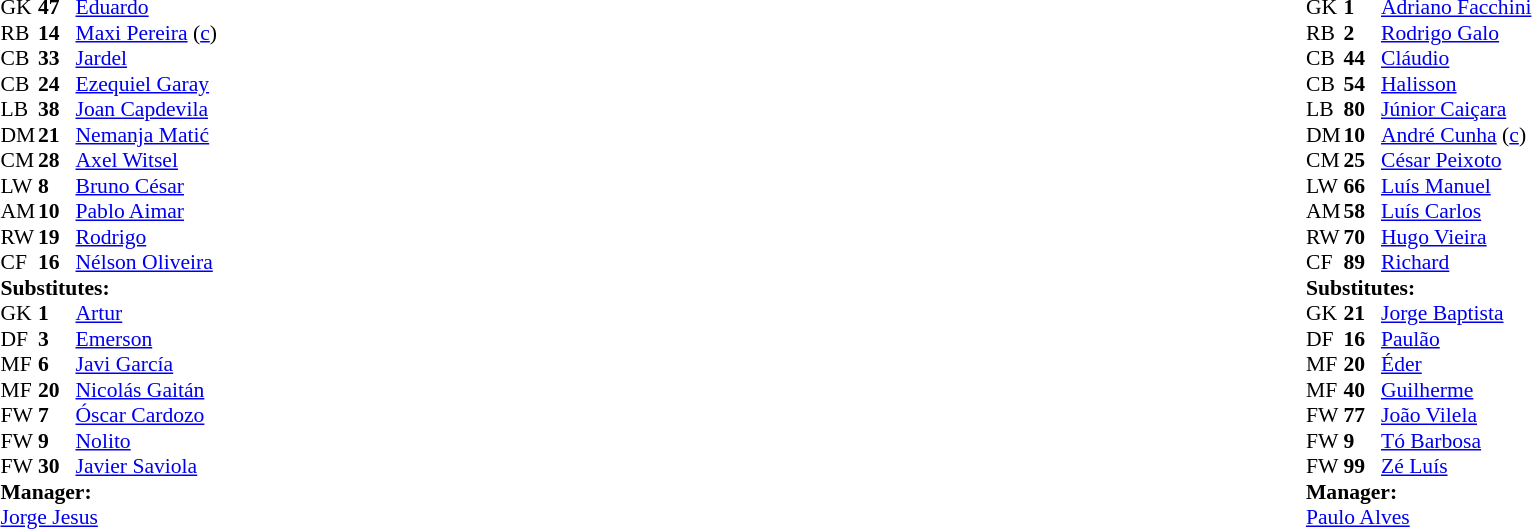<table width="100%">
<tr>
<td valign="top" width="50%"><br><table style="font-size: 90%" cellspacing="0" cellpadding="0">
<tr>
<td colspan="4"></td>
</tr>
<tr>
<th width=25></th>
<th width=25></th>
</tr>
<tr>
<td>GK</td>
<td><strong>47</strong></td>
<td> <a href='#'>Eduardo</a></td>
</tr>
<tr>
<td>RB</td>
<td><strong>14</strong></td>
<td> <a href='#'>Maxi Pereira</a> (<a href='#'>c</a>)</td>
</tr>
<tr>
<td>CB</td>
<td><strong>33</strong></td>
<td> <a href='#'>Jardel</a></td>
</tr>
<tr>
<td>CB</td>
<td><strong>24</strong></td>
<td> <a href='#'>Ezequiel Garay</a></td>
</tr>
<tr>
<td>LB</td>
<td><strong>38</strong></td>
<td> <a href='#'>Joan Capdevila</a></td>
</tr>
<tr>
<td>DM</td>
<td><strong>21</strong></td>
<td> <a href='#'>Nemanja Matić</a></td>
</tr>
<tr>
<td>CM</td>
<td><strong>28</strong></td>
<td> <a href='#'>Axel Witsel</a></td>
</tr>
<tr>
<td>LW</td>
<td><strong>8</strong></td>
<td> <a href='#'>Bruno César</a></td>
<td></td>
</tr>
<tr>
<td>AM</td>
<td><strong>10</strong></td>
<td> <a href='#'>Pablo Aimar</a></td>
<td></td>
</tr>
<tr>
<td>RW</td>
<td><strong>19</strong></td>
<td> <a href='#'>Rodrigo</a></td>
<td></td>
</tr>
<tr>
<td>CF</td>
<td><strong>16</strong></td>
<td> <a href='#'>Nélson Oliveira</a></td>
<td></td>
</tr>
<tr>
<td colspan=3><strong>Substitutes:</strong></td>
</tr>
<tr>
<td>GK</td>
<td><strong>1</strong></td>
<td> <a href='#'>Artur</a></td>
</tr>
<tr>
<td>DF</td>
<td><strong>3</strong></td>
<td> <a href='#'>Emerson</a></td>
</tr>
<tr>
<td>MF</td>
<td><strong>6</strong></td>
<td> <a href='#'>Javi García</a></td>
</tr>
<tr>
<td>MF</td>
<td><strong>20</strong></td>
<td> <a href='#'>Nicolás Gaitán</a></td>
<td></td>
<td></td>
</tr>
<tr>
<td>FW</td>
<td><strong>7</strong></td>
<td> <a href='#'>Óscar Cardozo</a></td>
<td></td>
</tr>
<tr>
<td>FW</td>
<td><strong>9</strong></td>
<td> <a href='#'>Nolito</a></td>
</tr>
<tr>
<td>FW</td>
<td><strong>30</strong></td>
<td> <a href='#'>Javier Saviola</a></td>
<td></td>
<td></td>
</tr>
<tr>
<td colspan=3><strong>Manager:</strong></td>
</tr>
<tr>
<td colspan=4> <a href='#'>Jorge Jesus</a></td>
</tr>
</table>
</td>
<td valign="top"></td>
<td valign="top" width="50%"><br><table style="font-size: 90%" cellspacing="0" cellpadding="0" align=center>
<tr>
<td colspan="4"></td>
</tr>
<tr>
<th width=25></th>
<th width=25></th>
</tr>
<tr>
<td>GK</td>
<td><strong>1</strong></td>
<td> <a href='#'>Adriano Facchini</a></td>
</tr>
<tr>
<td>RB</td>
<td><strong>2</strong></td>
<td> <a href='#'>Rodrigo Galo</a></td>
</tr>
<tr>
<td>CB</td>
<td><strong>44</strong></td>
<td> <a href='#'>Cláudio</a></td>
<td></td>
</tr>
<tr>
<td>CB</td>
<td><strong>54</strong></td>
<td> <a href='#'>Halisson</a></td>
</tr>
<tr>
<td>LB</td>
<td><strong>80</strong></td>
<td> <a href='#'>Júnior Caiçara</a></td>
</tr>
<tr>
<td>DM</td>
<td><strong>10</strong></td>
<td> <a href='#'>André Cunha</a> (<a href='#'>c</a>)</td>
</tr>
<tr>
<td>CM</td>
<td><strong>25</strong></td>
<td> <a href='#'>César Peixoto</a></td>
</tr>
<tr>
<td>LW</td>
<td><strong>66</strong></td>
<td> <a href='#'>Luís Manuel</a></td>
<td></td>
<td></td>
</tr>
<tr>
<td>AM</td>
<td><strong>58</strong></td>
<td> <a href='#'>Luís Carlos</a></td>
<td></td>
</tr>
<tr>
<td>RW</td>
<td><strong>70</strong></td>
<td> <a href='#'>Hugo Vieira</a></td>
</tr>
<tr>
<td>CF</td>
<td><strong>89</strong></td>
<td> <a href='#'>Richard</a></td>
<td></td>
</tr>
<tr>
<td colspan=3><strong>Substitutes:</strong></td>
</tr>
<tr>
<td>GK</td>
<td><strong>21</strong></td>
<td> <a href='#'>Jorge Baptista</a></td>
</tr>
<tr>
<td>DF</td>
<td><strong>16</strong></td>
<td> <a href='#'>Paulão</a></td>
</tr>
<tr>
<td>MF</td>
<td><strong>20</strong></td>
<td> <a href='#'>Éder</a></td>
</tr>
<tr>
<td>MF</td>
<td><strong>40</strong></td>
<td> <a href='#'>Guilherme</a></td>
<td></td>
</tr>
<tr>
<td>FW</td>
<td><strong>77</strong></td>
<td> <a href='#'>João Vilela</a></td>
<td></td>
</tr>
<tr>
<td>FW</td>
<td><strong>9</strong></td>
<td> <a href='#'>Tó Barbosa</a></td>
</tr>
<tr>
<td>FW</td>
<td><strong>99</strong></td>
<td> <a href='#'>Zé Luís</a></td>
<td></td>
<td></td>
</tr>
<tr>
<td colspan=3><strong>Manager:</strong></td>
</tr>
<tr>
<td colspan=4> <a href='#'>Paulo Alves</a></td>
</tr>
</table>
</td>
</tr>
</table>
